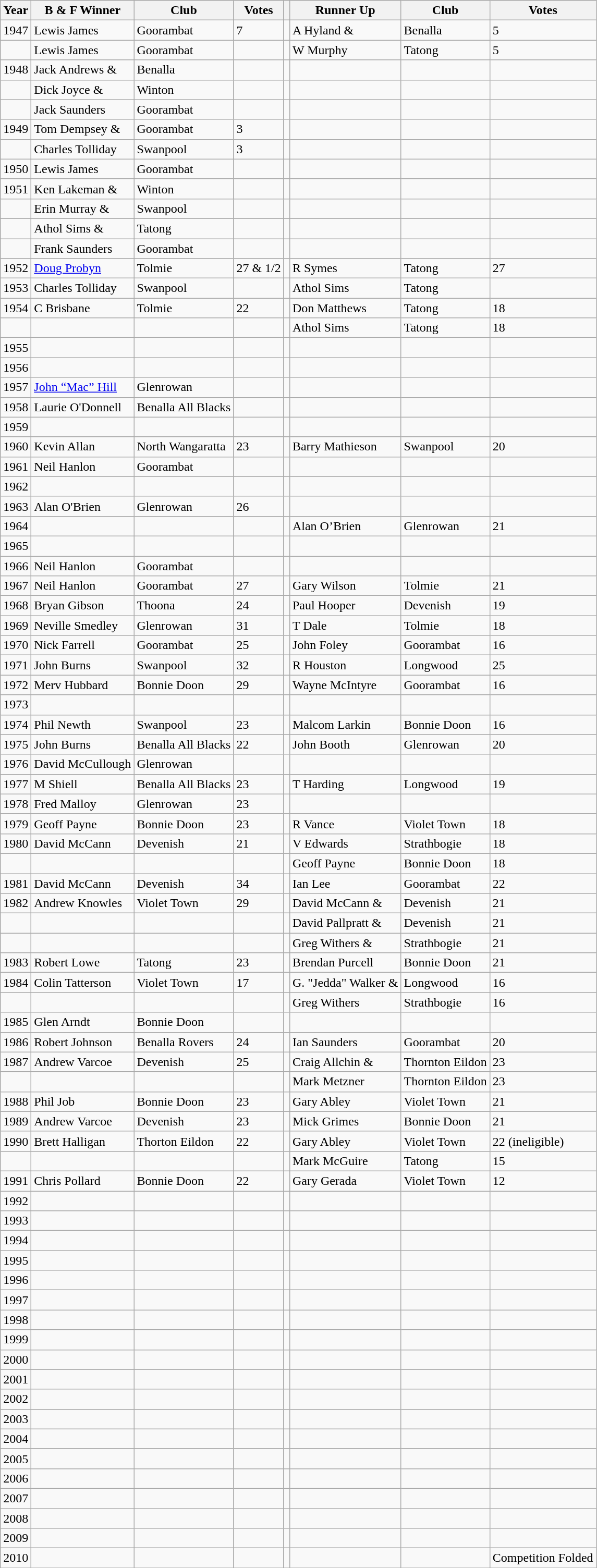<table class="wikitable">
<tr>
<th>Year</th>
<th>B & F Winner</th>
<th>Club</th>
<th>Votes</th>
<th></th>
<th>Runner Up</th>
<th>Club</th>
<th>Votes</th>
</tr>
<tr>
<td>1947</td>
<td>Lewis James</td>
<td>Goorambat</td>
<td>7</td>
<td></td>
<td>A Hyland &</td>
<td>Benalla</td>
<td>5</td>
</tr>
<tr>
<td></td>
<td>Lewis James</td>
<td>Goorambat</td>
<td></td>
<td></td>
<td>W Murphy</td>
<td>Tatong</td>
<td>5</td>
</tr>
<tr>
<td>1948</td>
<td>Jack Andrews &</td>
<td>Benalla</td>
<td></td>
<td></td>
<td></td>
<td></td>
<td></td>
</tr>
<tr>
<td></td>
<td>Dick Joyce  &</td>
<td>Winton</td>
<td></td>
<td></td>
<td></td>
<td></td>
<td></td>
</tr>
<tr>
<td></td>
<td>Jack Saunders</td>
<td>Goorambat</td>
<td></td>
<td></td>
<td></td>
<td></td>
<td></td>
</tr>
<tr>
<td>1949</td>
<td>Tom Dempsey &</td>
<td>Goorambat</td>
<td>3</td>
<td></td>
<td></td>
<td></td>
<td></td>
</tr>
<tr>
<td></td>
<td>Charles Tolliday</td>
<td>Swanpool</td>
<td>3</td>
<td></td>
<td></td>
<td></td>
<td></td>
</tr>
<tr>
<td>1950</td>
<td>Lewis James</td>
<td>Goorambat</td>
<td></td>
<td></td>
<td></td>
<td></td>
<td></td>
</tr>
<tr>
<td>1951</td>
<td>Ken Lakeman &</td>
<td>Winton</td>
<td></td>
<td></td>
<td></td>
<td></td>
<td></td>
</tr>
<tr>
<td></td>
<td>Erin Murray &</td>
<td>Swanpool</td>
<td></td>
<td></td>
<td></td>
<td></td>
<td></td>
</tr>
<tr>
<td></td>
<td>Athol Sims &</td>
<td>Tatong</td>
<td></td>
<td></td>
<td></td>
<td></td>
<td></td>
</tr>
<tr>
<td></td>
<td>Frank Saunders</td>
<td>Goorambat</td>
<td></td>
<td></td>
<td></td>
<td></td>
<td></td>
</tr>
<tr>
<td>1952</td>
<td><a href='#'>Doug Probyn</a></td>
<td>Tolmie</td>
<td>27 & 1/2</td>
<td></td>
<td>R Symes</td>
<td>Tatong</td>
<td>27</td>
</tr>
<tr>
<td>1953</td>
<td>Charles Tolliday</td>
<td>Swanpool</td>
<td></td>
<td></td>
<td>Athol Sims</td>
<td>Tatong</td>
<td></td>
</tr>
<tr>
<td>1954</td>
<td>C Brisbane</td>
<td>Tolmie</td>
<td>22</td>
<td></td>
<td>Don Matthews</td>
<td>Tatong</td>
<td>18</td>
</tr>
<tr>
<td></td>
<td></td>
<td></td>
<td></td>
<td></td>
<td>Athol Sims</td>
<td>Tatong</td>
<td>18</td>
</tr>
<tr>
<td>1955</td>
<td></td>
<td></td>
<td></td>
<td></td>
<td></td>
<td></td>
<td></td>
</tr>
<tr>
<td>1956</td>
<td></td>
<td></td>
<td></td>
<td></td>
<td></td>
<td></td>
<td></td>
</tr>
<tr>
<td>1957</td>
<td><a href='#'>John “Mac” Hill</a></td>
<td>Glenrowan</td>
<td></td>
<td></td>
<td></td>
<td></td>
<td></td>
</tr>
<tr>
<td>1958</td>
<td>Laurie O'Donnell</td>
<td>Benalla All Blacks</td>
<td></td>
<td></td>
<td></td>
<td></td>
<td></td>
</tr>
<tr>
<td>1959</td>
<td></td>
<td></td>
<td></td>
<td></td>
<td></td>
<td></td>
<td></td>
</tr>
<tr>
<td>1960</td>
<td>Kevin Allan</td>
<td>North Wangaratta</td>
<td>23</td>
<td></td>
<td>Barry Mathieson</td>
<td>Swanpool</td>
<td>20</td>
</tr>
<tr>
<td>1961</td>
<td>Neil Hanlon</td>
<td>Goorambat</td>
<td></td>
<td></td>
<td></td>
<td></td>
<td></td>
</tr>
<tr>
<td>1962</td>
<td></td>
<td></td>
<td></td>
<td></td>
<td></td>
<td></td>
<td></td>
</tr>
<tr>
<td>1963</td>
<td>Alan O'Brien</td>
<td>Glenrowan</td>
<td>26</td>
<td></td>
<td></td>
<td></td>
<td></td>
</tr>
<tr>
<td>1964</td>
<td></td>
<td></td>
<td></td>
<td></td>
<td>Alan O’Brien</td>
<td>Glenrowan</td>
<td>21</td>
</tr>
<tr>
<td>1965</td>
<td></td>
<td></td>
<td></td>
<td></td>
<td></td>
<td></td>
<td></td>
</tr>
<tr>
<td>1966</td>
<td>Neil Hanlon</td>
<td>Goorambat</td>
<td></td>
<td></td>
<td></td>
<td></td>
<td></td>
</tr>
<tr>
<td>1967</td>
<td>Neil Hanlon</td>
<td>Goorambat</td>
<td>27</td>
<td></td>
<td>Gary Wilson</td>
<td>Tolmie</td>
<td>21</td>
</tr>
<tr>
<td>1968</td>
<td>Bryan Gibson</td>
<td>Thoona</td>
<td>24</td>
<td></td>
<td>Paul Hooper</td>
<td>Devenish</td>
<td>19</td>
</tr>
<tr>
<td>1969</td>
<td>Neville Smedley</td>
<td>Glenrowan</td>
<td>31</td>
<td></td>
<td>T Dale</td>
<td>Tolmie</td>
<td>18</td>
</tr>
<tr>
<td>1970</td>
<td>Nick Farrell</td>
<td>Goorambat</td>
<td>25</td>
<td></td>
<td>John Foley</td>
<td>Goorambat</td>
<td>16</td>
</tr>
<tr>
<td>1971</td>
<td>John Burns</td>
<td>Swanpool</td>
<td>32</td>
<td></td>
<td>R Houston</td>
<td>Longwood</td>
<td>25</td>
</tr>
<tr>
<td>1972</td>
<td>Merv Hubbard</td>
<td>Bonnie Doon</td>
<td>29</td>
<td></td>
<td>Wayne McIntyre</td>
<td>Goorambat</td>
<td>16</td>
</tr>
<tr>
<td>1973</td>
<td></td>
<td></td>
<td></td>
<td></td>
<td></td>
<td></td>
<td></td>
</tr>
<tr>
<td>1974</td>
<td>Phil Newth</td>
<td>Swanpool</td>
<td>23</td>
<td></td>
<td>Malcom Larkin</td>
<td>Bonnie Doon</td>
<td>16</td>
</tr>
<tr>
<td>1975</td>
<td>John Burns</td>
<td>Benalla All Blacks</td>
<td>22</td>
<td></td>
<td>John Booth</td>
<td>Glenrowan</td>
<td>20</td>
</tr>
<tr>
<td>1976</td>
<td>David McCullough</td>
<td>Glenrowan</td>
<td></td>
<td></td>
<td></td>
<td></td>
<td></td>
</tr>
<tr>
<td>1977</td>
<td>M Shiell</td>
<td>Benalla All Blacks</td>
<td>23</td>
<td></td>
<td>T Harding</td>
<td>Longwood</td>
<td>19</td>
</tr>
<tr>
<td>1978</td>
<td>Fred Malloy</td>
<td>Glenrowan</td>
<td>23</td>
<td></td>
<td></td>
<td></td>
<td></td>
</tr>
<tr>
<td>1979</td>
<td>Geoff Payne</td>
<td>Bonnie Doon</td>
<td>23</td>
<td></td>
<td>R Vance</td>
<td>Violet Town</td>
<td>18</td>
</tr>
<tr>
<td>1980</td>
<td>David McCann</td>
<td>Devenish</td>
<td>21</td>
<td></td>
<td>V Edwards</td>
<td>Strathbogie</td>
<td>18</td>
</tr>
<tr>
<td></td>
<td></td>
<td></td>
<td></td>
<td></td>
<td>Geoff Payne</td>
<td>Bonnie Doon</td>
<td>18</td>
</tr>
<tr>
<td>1981</td>
<td>David McCann</td>
<td>Devenish</td>
<td>34</td>
<td></td>
<td>Ian Lee</td>
<td>Goorambat</td>
<td>22</td>
</tr>
<tr>
<td>1982</td>
<td>Andrew Knowles</td>
<td>Violet Town</td>
<td>29</td>
<td></td>
<td>David McCann &</td>
<td>Devenish</td>
<td>21</td>
</tr>
<tr>
<td></td>
<td></td>
<td></td>
<td></td>
<td></td>
<td>David Pallpratt &</td>
<td>Devenish</td>
<td>21</td>
</tr>
<tr>
<td></td>
<td></td>
<td></td>
<td></td>
<td></td>
<td>Greg Withers &</td>
<td>Strathbogie</td>
<td>21</td>
</tr>
<tr>
<td>1983</td>
<td>Robert Lowe</td>
<td>Tatong</td>
<td>23</td>
<td></td>
<td>Brendan Purcell</td>
<td>Bonnie Doon</td>
<td>21</td>
</tr>
<tr>
<td>1984</td>
<td>Colin Tatterson</td>
<td>Violet Town</td>
<td>17</td>
<td></td>
<td>G. "Jedda" Walker &</td>
<td>Longwood</td>
<td>16</td>
</tr>
<tr>
<td></td>
<td></td>
<td></td>
<td></td>
<td></td>
<td>Greg Withers</td>
<td>Strathbogie</td>
<td>16</td>
</tr>
<tr>
<td>1985</td>
<td>Glen Arndt</td>
<td>Bonnie Doon</td>
<td></td>
<td></td>
<td></td>
<td></td>
<td></td>
</tr>
<tr>
<td>1986</td>
<td>Robert Johnson</td>
<td>Benalla Rovers</td>
<td>24</td>
<td></td>
<td>Ian Saunders</td>
<td>Goorambat</td>
<td>20</td>
</tr>
<tr>
<td>1987</td>
<td>Andrew Varcoe</td>
<td>Devenish</td>
<td>25</td>
<td></td>
<td>Craig Allchin &</td>
<td>Thornton Eildon</td>
<td>23</td>
</tr>
<tr>
<td></td>
<td></td>
<td></td>
<td></td>
<td></td>
<td>Mark Metzner</td>
<td>Thornton Eildon</td>
<td>23</td>
</tr>
<tr>
<td>1988</td>
<td>Phil Job</td>
<td>Bonnie Doon</td>
<td>23</td>
<td></td>
<td>Gary Abley</td>
<td>Violet Town</td>
<td>21</td>
</tr>
<tr>
<td>1989</td>
<td>Andrew Varcoe</td>
<td>Devenish</td>
<td>23</td>
<td></td>
<td>Mick Grimes</td>
<td>Bonnie Doon</td>
<td>21</td>
</tr>
<tr>
<td>1990</td>
<td>Brett Halligan</td>
<td>Thorton Eildon</td>
<td>22</td>
<td></td>
<td>Gary Abley</td>
<td>Violet Town</td>
<td>22 (ineligible)</td>
</tr>
<tr>
<td></td>
<td></td>
<td></td>
<td></td>
<td></td>
<td>Mark McGuire</td>
<td>Tatong</td>
<td>15</td>
</tr>
<tr>
<td>1991</td>
<td>Chris Pollard</td>
<td>Bonnie Doon</td>
<td>22</td>
<td></td>
<td>Gary Gerada</td>
<td>Violet Town</td>
<td>12</td>
</tr>
<tr>
<td>1992</td>
<td></td>
<td></td>
<td></td>
<td></td>
<td></td>
<td></td>
<td></td>
</tr>
<tr>
<td>1993</td>
<td></td>
<td></td>
<td></td>
<td></td>
<td></td>
<td></td>
<td></td>
</tr>
<tr>
<td>1994</td>
<td></td>
<td></td>
<td></td>
<td></td>
<td></td>
<td></td>
<td></td>
</tr>
<tr>
<td>1995</td>
<td></td>
<td></td>
<td></td>
<td></td>
<td></td>
<td></td>
<td></td>
</tr>
<tr>
<td>1996</td>
<td></td>
<td></td>
<td></td>
<td></td>
<td></td>
<td></td>
<td></td>
</tr>
<tr>
<td>1997</td>
<td></td>
<td></td>
<td></td>
<td></td>
<td></td>
<td></td>
<td></td>
</tr>
<tr>
<td>1998</td>
<td></td>
<td></td>
<td></td>
<td></td>
<td></td>
<td></td>
<td></td>
</tr>
<tr>
<td>1999</td>
<td></td>
<td></td>
<td></td>
<td></td>
<td></td>
<td></td>
<td></td>
</tr>
<tr>
<td>2000</td>
<td></td>
<td></td>
<td></td>
<td></td>
<td></td>
<td></td>
<td></td>
</tr>
<tr>
<td>2001</td>
<td></td>
<td></td>
<td></td>
<td></td>
<td></td>
<td></td>
<td></td>
</tr>
<tr>
<td>2002</td>
<td></td>
<td></td>
<td></td>
<td></td>
<td></td>
<td></td>
<td></td>
</tr>
<tr>
<td>2003</td>
<td></td>
<td></td>
<td></td>
<td></td>
<td></td>
<td></td>
<td></td>
</tr>
<tr>
<td>2004</td>
<td></td>
<td></td>
<td></td>
<td></td>
<td></td>
<td></td>
<td></td>
</tr>
<tr>
<td>2005</td>
<td></td>
<td></td>
<td></td>
<td></td>
<td></td>
<td></td>
<td></td>
</tr>
<tr>
<td>2006</td>
<td></td>
<td></td>
<td></td>
<td></td>
<td></td>
<td></td>
<td></td>
</tr>
<tr>
<td>2007</td>
<td></td>
<td></td>
<td></td>
<td></td>
<td></td>
<td></td>
<td></td>
</tr>
<tr>
<td>2008</td>
<td></td>
<td></td>
<td></td>
<td></td>
<td></td>
<td></td>
<td></td>
</tr>
<tr>
<td>2009</td>
<td></td>
<td></td>
<td></td>
<td></td>
<td></td>
<td></td>
<td></td>
</tr>
<tr>
<td>2010</td>
<td></td>
<td></td>
<td></td>
<td></td>
<td></td>
<td></td>
<td>Competition Folded</td>
</tr>
<tr>
</tr>
</table>
